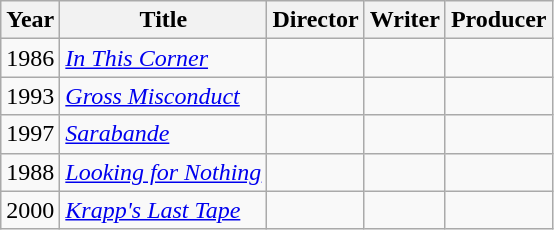<table class="wikitable sortable">
<tr>
<th>Year</th>
<th>Title</th>
<th>Director</th>
<th>Writer</th>
<th>Producer</th>
</tr>
<tr>
<td>1986</td>
<td><em><a href='#'>In This Corner</a></em></td>
<td></td>
<td></td>
<td></td>
</tr>
<tr>
<td>1993</td>
<td><em><a href='#'>Gross Misconduct</a></em></td>
<td></td>
<td></td>
<td></td>
</tr>
<tr>
<td>1997</td>
<td><em><a href='#'>Sarabande</a></em></td>
<td></td>
<td></td>
<td></td>
</tr>
<tr>
<td>1988</td>
<td><em><a href='#'>Looking for Nothing</a></em></td>
<td></td>
<td></td>
<td></td>
</tr>
<tr>
<td>2000</td>
<td><em><a href='#'>Krapp's Last Tape</a></em></td>
<td></td>
<td></td>
<td></td>
</tr>
</table>
